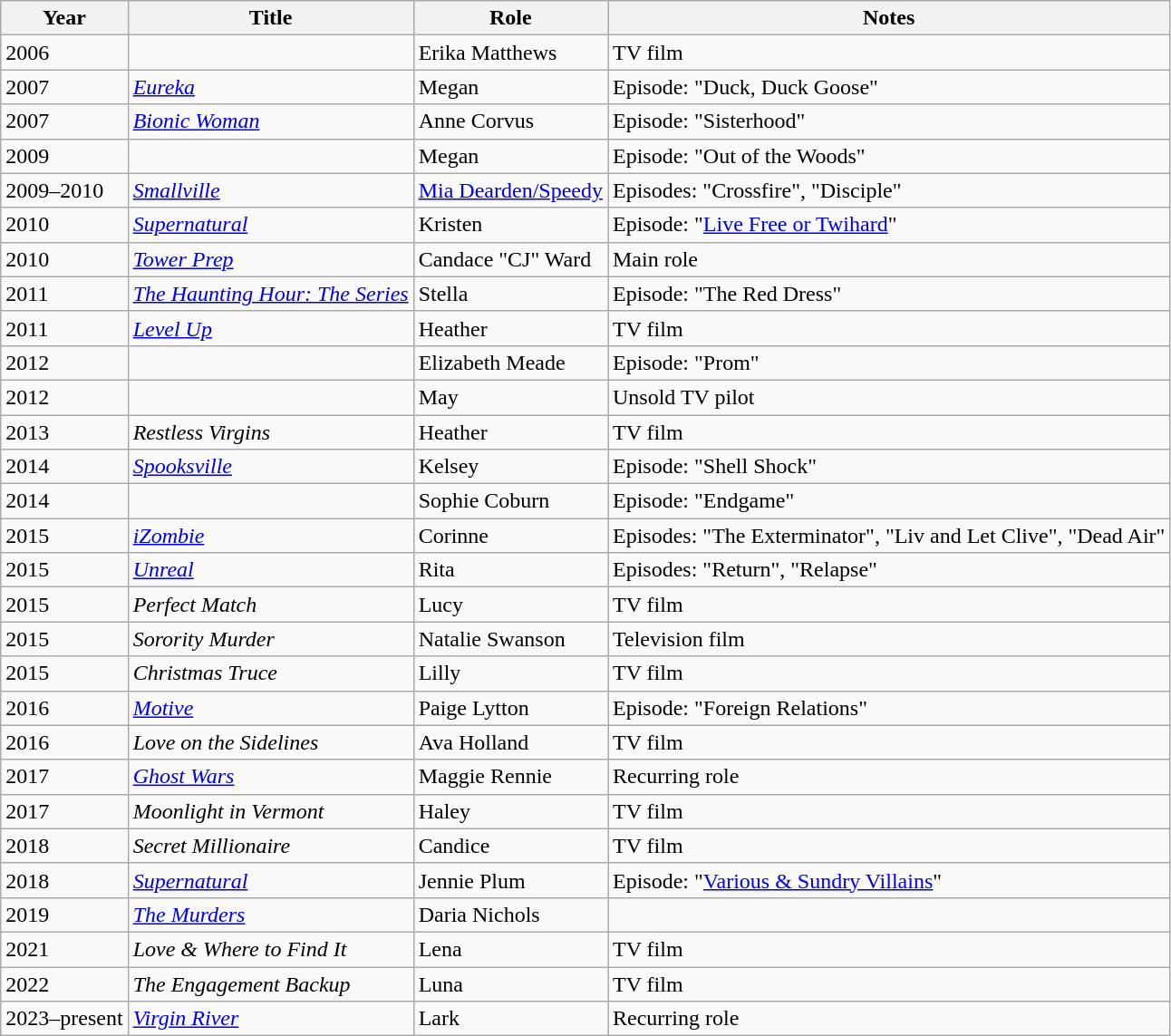<table class="wikitable sortable">
<tr>
<th>Year</th>
<th>Title</th>
<th>Role</th>
<th class="unsortable">Notes</th>
</tr>
<tr>
<td>2006</td>
<td><em></em></td>
<td>Erika Matthews</td>
<td>TV film</td>
</tr>
<tr>
<td>2007</td>
<td><em><a href='#'>Eureka</a></em></td>
<td>Megan</td>
<td>Episode: "Duck, Duck Goose"</td>
</tr>
<tr>
<td>2007</td>
<td><em><a href='#'>Bionic Woman</a></em></td>
<td>Anne Corvus</td>
<td>Episode: "Sisterhood"</td>
</tr>
<tr>
<td>2009</td>
<td><em></em></td>
<td>Megan</td>
<td>Episode: "Out of the Woods"</td>
</tr>
<tr>
<td>2009–2010</td>
<td><em><a href='#'>Smallville</a></em></td>
<td><a href='#'>Mia Dearden/Speedy</a></td>
<td>Episodes: "Crossfire", "Disciple"</td>
</tr>
<tr>
<td>2010</td>
<td><em><a href='#'>Supernatural</a></em></td>
<td>Kristen</td>
<td>Episode: "<a href='#'>Live Free or Twihard</a>"</td>
</tr>
<tr>
<td>2010</td>
<td><em><a href='#'>Tower Prep</a></em></td>
<td>Candace "CJ" Ward</td>
<td>Main role</td>
</tr>
<tr>
<td>2011</td>
<td data-sort-value="Haunting Hour: The Series, The"><em><a href='#'>The Haunting Hour: The Series</a></em></td>
<td>Stella</td>
<td>Episode: "The Red Dress"</td>
</tr>
<tr>
<td>2011</td>
<td><em><a href='#'>Level Up</a></em></td>
<td>Heather</td>
<td>TV film</td>
</tr>
<tr>
<td>2012</td>
<td><em></em></td>
<td>Elizabeth Meade</td>
<td>Episode: "Prom"</td>
</tr>
<tr>
<td>2012</td>
<td><em></em></td>
<td>May</td>
<td>Unsold TV pilot</td>
</tr>
<tr>
<td>2013</td>
<td><em>Restless Virgins</em></td>
<td>Heather</td>
<td>TV film</td>
</tr>
<tr>
<td>2014</td>
<td><em><a href='#'>Spooksville</a></em></td>
<td>Kelsey</td>
<td>Episode: "Shell Shock"</td>
</tr>
<tr>
<td>2014</td>
<td><em></em></td>
<td>Sophie Coburn</td>
<td>Episode: "Endgame"</td>
</tr>
<tr>
<td>2015</td>
<td><em><a href='#'>iZombie</a></em></td>
<td>Corinne</td>
<td>Episodes: "The Exterminator", "Liv and Let Clive", "Dead Air"</td>
</tr>
<tr>
<td>2015</td>
<td><em><a href='#'>Unreal</a></em></td>
<td>Rita</td>
<td>Episodes: "Return", "Relapse"</td>
</tr>
<tr>
<td>2015</td>
<td><em>Perfect Match</em></td>
<td>Lucy</td>
<td>TV film</td>
</tr>
<tr>
<td>2015</td>
<td><em>Sorority Murder</em></td>
<td>Natalie Swanson</td>
<td>Television film</td>
</tr>
<tr>
<td>2015</td>
<td><em>Christmas Truce</em></td>
<td>Lilly</td>
<td>TV film</td>
</tr>
<tr>
<td>2016</td>
<td><em><a href='#'>Motive</a></em></td>
<td>Paige Lytton</td>
<td>Episode: "Foreign Relations"</td>
</tr>
<tr>
<td>2016</td>
<td><em>Love on the Sidelines</em></td>
<td>Ava Holland</td>
<td>TV film</td>
</tr>
<tr>
<td>2017</td>
<td><em><a href='#'>Ghost Wars</a></em></td>
<td>Maggie Rennie</td>
<td>Recurring role</td>
</tr>
<tr>
<td>2017</td>
<td><em>Moonlight in Vermont</em></td>
<td>Haley</td>
<td>TV film</td>
</tr>
<tr>
<td>2018</td>
<td><em>Secret Millionaire</em></td>
<td>Candice</td>
<td>TV film</td>
</tr>
<tr>
<td>2018</td>
<td><em><a href='#'>Supernatural</a></em></td>
<td>Jennie Plum</td>
<td>Episode: "<a href='#'>Various & Sundry Villains</a>"</td>
</tr>
<tr>
<td>2019</td>
<td data-sort-value="Murders, The"><em><a href='#'>The Murders</a></em></td>
<td>Daria Nichols</td>
<td></td>
</tr>
<tr>
<td>2021</td>
<td><em>Love & Where to Find It</em></td>
<td>Lena</td>
<td>TV film</td>
</tr>
<tr>
<td>2022</td>
<td data-sort-value="Engagement Backup, The"><em>The Engagement Backup</em></td>
<td>Luna</td>
<td>TV film</td>
</tr>
<tr>
<td>2023–present</td>
<td><em><a href='#'>Virgin River</a></em></td>
<td>Lark</td>
<td>Recurring role</td>
</tr>
</table>
